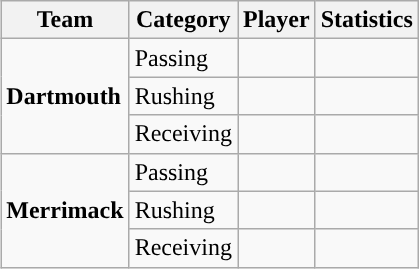<table class="wikitable" style="float: right;">
<tr>
<th>Team</th>
<th>Category</th>
<th>Player</th>
<th>Statistics</th>
</tr>
<tr>
<td rowspan=3><strong>Dartmouth</strong></td>
<td>Passing</td>
<td></td>
<td></td>
</tr>
<tr>
<td>Rushing</td>
<td></td>
<td></td>
</tr>
<tr>
<td>Receiving</td>
<td></td>
<td></td>
</tr>
<tr>
<td rowspan=3><strong>Merrimack</strong></td>
<td>Passing</td>
<td></td>
<td></td>
</tr>
<tr>
<td>Rushing</td>
<td></td>
<td></td>
</tr>
<tr>
<td>Receiving</td>
<td></td>
<td></td>
</tr>
</table>
